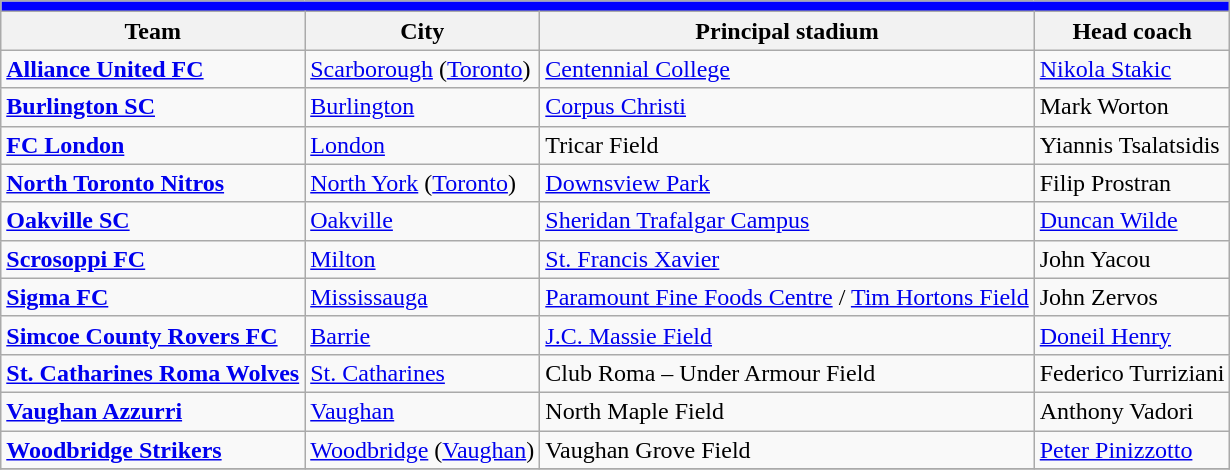<table class="wikitable sortable">
<tr>
<th style="background:blue" colspan="6"></th>
</tr>
<tr>
<th>Team</th>
<th>City</th>
<th>Principal stadium</th>
<th>Head coach</th>
</tr>
<tr>
<td><strong><a href='#'>Alliance United FC</a></strong></td>
<td><a href='#'>Scarborough</a> (<a href='#'>Toronto</a>)</td>
<td><a href='#'>Centennial College</a></td>
<td><a href='#'>Nikola Stakic</a></td>
</tr>
<tr>
<td><strong><a href='#'>Burlington SC</a></strong></td>
<td><a href='#'>Burlington</a></td>
<td><a href='#'>Corpus Christi</a></td>
<td>Mark Worton</td>
</tr>
<tr>
<td><strong><a href='#'>FC London</a></strong></td>
<td><a href='#'>London</a></td>
<td>Tricar Field</td>
<td>Yiannis Tsalatsidis</td>
</tr>
<tr>
<td><strong><a href='#'>North Toronto Nitros</a></strong></td>
<td><a href='#'>North York</a> (<a href='#'>Toronto</a>)</td>
<td><a href='#'>Downsview Park</a></td>
<td>Filip Prostran</td>
</tr>
<tr>
<td><strong><a href='#'>Oakville SC</a></strong></td>
<td><a href='#'>Oakville</a></td>
<td><a href='#'>Sheridan Trafalgar Campus</a></td>
<td><a href='#'>Duncan Wilde</a></td>
</tr>
<tr>
<td><strong><a href='#'>Scrosoppi FC</a></strong></td>
<td><a href='#'>Milton</a></td>
<td><a href='#'>St. Francis Xavier</a></td>
<td>John Yacou</td>
</tr>
<tr>
<td><strong><a href='#'>Sigma FC</a></strong></td>
<td><a href='#'>Mississauga</a></td>
<td><a href='#'>Paramount Fine Foods Centre</a> / <a href='#'>Tim Hortons Field</a></td>
<td>John Zervos</td>
</tr>
<tr>
<td><strong><a href='#'>Simcoe County Rovers FC</a></strong></td>
<td><a href='#'>Barrie</a></td>
<td><a href='#'>J.C. Massie Field</a></td>
<td><a href='#'>Doneil Henry</a></td>
</tr>
<tr>
<td><strong><a href='#'>St. Catharines Roma Wolves</a></strong></td>
<td><a href='#'>St. Catharines</a></td>
<td>Club Roma – Under Armour Field</td>
<td>Federico Turriziani</td>
</tr>
<tr>
<td><strong><a href='#'>Vaughan Azzurri</a></strong></td>
<td><a href='#'>Vaughan</a></td>
<td>North Maple Field</td>
<td>Anthony Vadori</td>
</tr>
<tr>
<td><strong><a href='#'>Woodbridge Strikers</a></strong></td>
<td><a href='#'>Woodbridge</a> (<a href='#'>Vaughan</a>)</td>
<td>Vaughan Grove Field</td>
<td><a href='#'>Peter Pinizzotto</a></td>
</tr>
<tr>
</tr>
</table>
